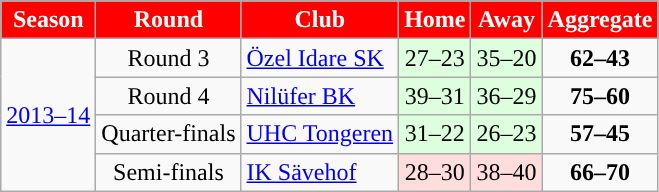<table class="wikitable">
<tr>
<th style="color:#FFFFFF; background:#FF0000">Season</th>
<th style="color:#FFFFFF; background:#FF0000">Round</th>
<th style="color:#FFFFFF; background:#FF0000">Club</th>
<th style="color:#FFFFFF; background:#FF0000">Home</th>
<th style="color:#FFFFFF; background:#FF0000">Away</th>
<th style="color:#FFFFFF; background:#FF0000">Aggregate</th>
</tr>
<tr>
<td rowspan=5><a href='#'>2013–14</a></td>
<td align=center>Round 3</td>
<td> <a href='#'>Özel Idare SK</a></td>
<td style="text-align:center; background:#dfd;">27–23</td>
<td style="text-align:center; background:#dfd;">35–20</td>
<td style="text-align:center;"><strong>62–43</strong></td>
</tr>
<tr>
<td align=center>Round 4</td>
<td> <a href='#'>Nilüfer BK</a></td>
<td style="text-align:center; background:#dfd;">39–31</td>
<td style="text-align:center; background:#dfd;">36–29</td>
<td style="text-align:center;"><strong>75–60</strong></td>
</tr>
<tr>
<td align=center>Quarter-finals</td>
<td> <a href='#'>UHC Tongeren</a></td>
<td style="text-align:center; background:#dfd;">31–22</td>
<td style="text-align:center; background:#dfd;">26–23</td>
<td style="text-align:center;"><strong>57–45</strong></td>
</tr>
<tr>
<td align=center>Semi-finals</td>
<td> <a href='#'>IK Sävehof</a></td>
<td style="text-align:center; background:#fdd;">28–30</td>
<td style="text-align:center; background:#fdd;">38–40</td>
<td style="text-align:center;"><strong>66–70</strong></td>
</tr>
</table>
